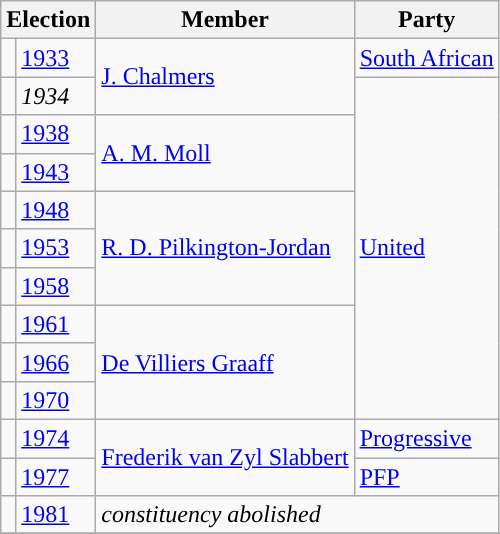<table class="wikitable">
<tr>
<th colspan="2">Election</th>
<th>Member</th>
<th>Party</th>
</tr>
<tr>
<td style="background-color: "></td>
<td><a href='#'>1933</a></td>
<td rowspan="2"><a href='#'>J. Chalmers</a></td>
<td><a href='#'>South African</a></td>
</tr>
<tr>
<td style="background-color: "></td>
<td><em>1934</em></td>
<td rowspan="9"><a href='#'>United</a></td>
</tr>
<tr>
<td style="background-color: "></td>
<td><a href='#'>1938</a></td>
<td rowspan="2"><a href='#'>A. M. Moll</a></td>
</tr>
<tr>
<td style="background-color: "></td>
<td><a href='#'>1943</a></td>
</tr>
<tr>
<td style="background-color: "></td>
<td><a href='#'>1948</a></td>
<td rowspan="3"><a href='#'>R. D. Pilkington-Jordan</a></td>
</tr>
<tr>
<td style="background-color: "></td>
<td><a href='#'>1953</a></td>
</tr>
<tr>
<td style="background-color: "></td>
<td><a href='#'>1958</a></td>
</tr>
<tr>
<td style="background-color: "></td>
<td><a href='#'>1961</a></td>
<td rowspan="3"><a href='#'>De Villiers Graaff</a></td>
</tr>
<tr>
<td style="background-color: "></td>
<td><a href='#'>1966</a></td>
</tr>
<tr>
<td style="background-color: "></td>
<td><a href='#'>1970</a></td>
</tr>
<tr>
<td style="background-color: "></td>
<td><a href='#'>1974</a></td>
<td rowspan="2"><a href='#'>Frederik van Zyl Slabbert</a></td>
<td><a href='#'>Progressive</a></td>
</tr>
<tr>
<td style="background-color: "></td>
<td><a href='#'>1977</a></td>
<td><a href='#'>PFP</a></td>
</tr>
<tr>
<td style="background-color: "></td>
<td><a href='#'>1981</a></td>
<td colspan="2"><em>constituency abolished</em></td>
</tr>
<tr>
</tr>
</table>
